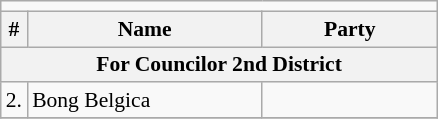<table class=wikitable style="font-size:90%">
<tr>
<td colspan=4 bgcolor=></td>
</tr>
<tr>
<th>#</th>
<th width=150px>Name</th>
<th colspan=2 width=110px>Party</th>
</tr>
<tr>
<th colspan=5>For Councilor 2nd District</th>
</tr>
<tr>
<td>2.</td>
<td>Bong Belgica</td>
<td></td>
</tr>
<tr>
</tr>
</table>
